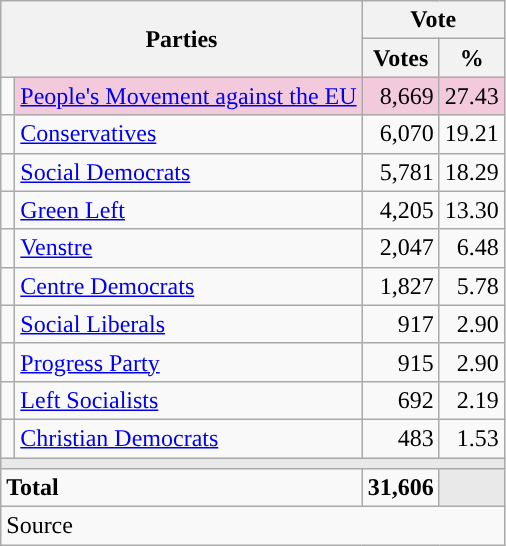<table class="wikitable" style="text-align:right;">
<tr>
<th style="text-align:centre;" rowspan="2" colspan="2" width="225">Parties</th>
<th colspan="3">Vote</th>
</tr>
<tr>
<th width="15">Votes</th>
<th width="15">%</th>
</tr>
<tr>
<td width="2" style="color:inherit;background:"></td>
<td bgcolor=#f3c9dc   align="left"><a href='#'>People's Movement against the EU</a></td>
<td bgcolor=#f3c9dc>8,669</td>
<td bgcolor=#f3c9dc>27.43</td>
</tr>
<tr>
<td width="2" style="color:inherit;background:"></td>
<td align="left"><a href='#'>Conservatives</a></td>
<td>6,070</td>
<td>19.21</td>
</tr>
<tr>
<td width="2" style="color:inherit;background:"></td>
<td align="left"><a href='#'>Social Democrats</a></td>
<td>5,781</td>
<td>18.29</td>
</tr>
<tr>
<td width="2" style="color:inherit;background:"></td>
<td align="left"><a href='#'>Green Left</a></td>
<td>4,205</td>
<td>13.30</td>
</tr>
<tr>
<td width="2" style="color:inherit;background:"></td>
<td align="left"><a href='#'>Venstre</a></td>
<td>2,047</td>
<td>6.48</td>
</tr>
<tr>
<td width="2" style="color:inherit;background:"></td>
<td align="left"><a href='#'>Centre Democrats</a></td>
<td>1,827</td>
<td>5.78</td>
</tr>
<tr>
<td width="2" style="color:inherit;background:"></td>
<td align="left"><a href='#'>Social Liberals</a></td>
<td>917</td>
<td>2.90</td>
</tr>
<tr>
<td width="2" style="color:inherit;background:"></td>
<td align="left"><a href='#'>Progress Party</a></td>
<td>915</td>
<td>2.90</td>
</tr>
<tr>
<td width="2" style="color:inherit;background:"></td>
<td align="left"><a href='#'>Left Socialists</a></td>
<td>692</td>
<td>2.19</td>
</tr>
<tr>
<td width="2" style="color:inherit;background:"></td>
<td align="left"><a href='#'>Christian Democrats</a></td>
<td>483</td>
<td>1.53</td>
</tr>
<tr>
<td colspan="7" bgcolor="#E9E9E9"></td>
</tr>
<tr>
<td align="left" colspan="2"><strong>Total</strong></td>
<td><strong>31,606</strong></td>
<td bgcolor="#E9E9E9" colspan="2"></td>
</tr>
<tr>
<td align="left" colspan="6">Source</td>
</tr>
</table>
